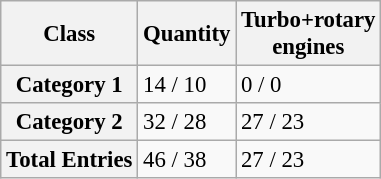<table class="wikitable" style="font-size: 95%">
<tr>
<th>Class</th>
<th>Quantity</th>
<th>Turbo+rotary<br>engines</th>
</tr>
<tr>
<th>Category 1</th>
<td>14 / 10</td>
<td>0 / 0</td>
</tr>
<tr>
<th>Category 2</th>
<td>32 / 28</td>
<td>27 / 23</td>
</tr>
<tr>
<th>Total Entries</th>
<td>46 / 38</td>
<td>27 / 23</td>
</tr>
</table>
